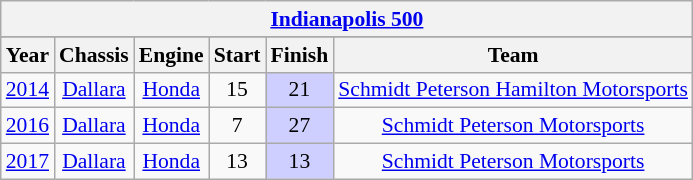<table class="wikitable" style="text-align:center; font-size:90%">
<tr>
<th colspan=45><a href='#'>Indianapolis 500</a></th>
</tr>
<tr>
</tr>
<tr>
<th>Year</th>
<th>Chassis</th>
<th>Engine</th>
<th>Start</th>
<th>Finish</th>
<th>Team</th>
</tr>
<tr>
<td><a href='#'>2014</a></td>
<td><a href='#'>Dallara</a></td>
<td><a href='#'>Honda</a></td>
<td align=center>15</td>
<td align=center style="background:#CFCFFF;">21</td>
<td nowrap><a href='#'>Schmidt Peterson Hamilton Motorsports</a></td>
</tr>
<tr>
<td><a href='#'>2016</a></td>
<td><a href='#'>Dallara</a></td>
<td><a href='#'>Honda</a></td>
<td align=center>7</td>
<td align=center style="background:#CFCFFF;">27</td>
<td nowrap><a href='#'>Schmidt Peterson Motorsports</a></td>
</tr>
<tr>
<td><a href='#'>2017</a></td>
<td><a href='#'>Dallara</a></td>
<td><a href='#'>Honda</a></td>
<td align=center>13</td>
<td align=center style="background:#CFCFFF;">13</td>
<td nowrap><a href='#'>Schmidt Peterson Motorsports</a></td>
</tr>
</table>
